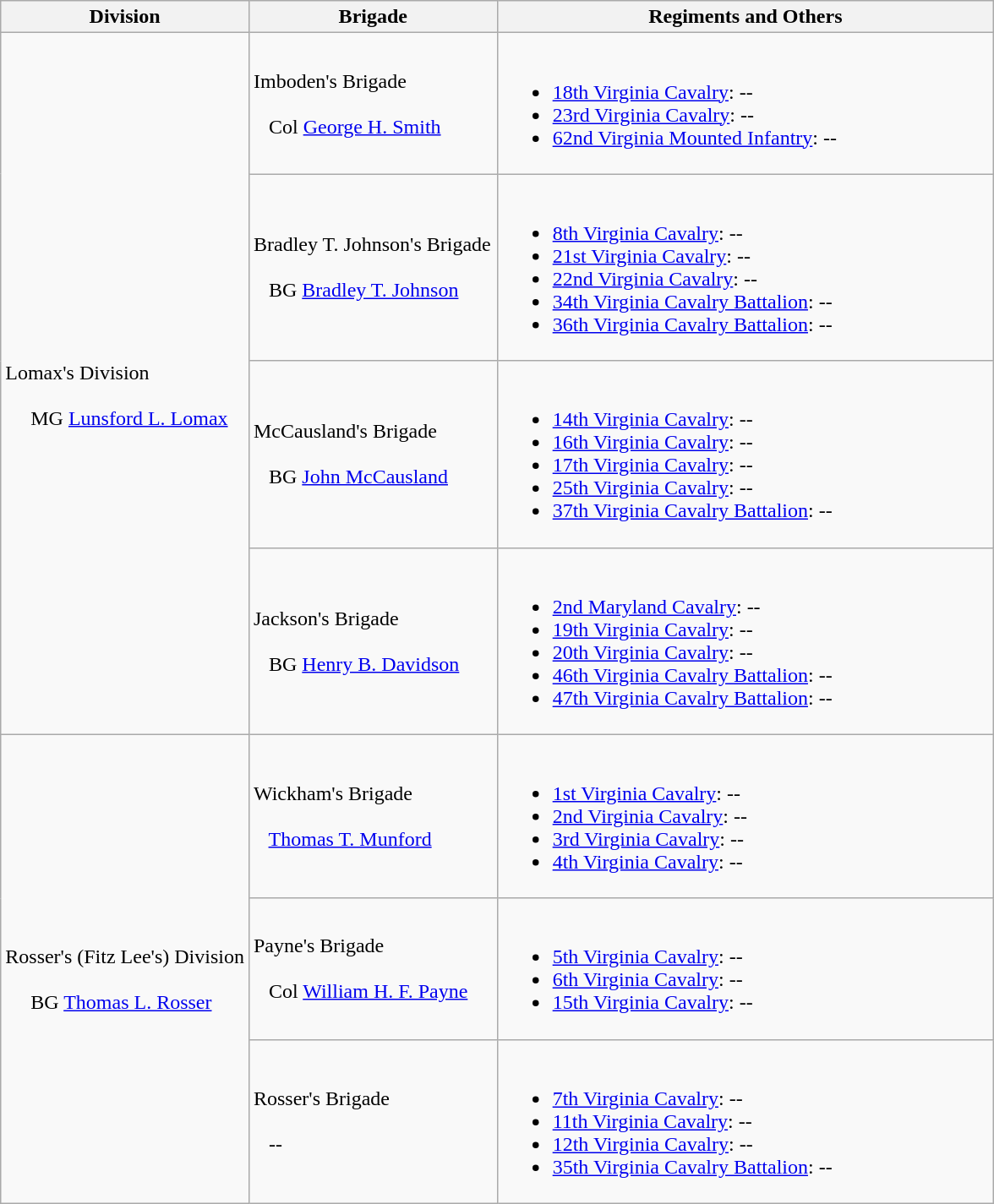<table class="wikitable">
<tr>
<th width=25%>Division</th>
<th width=25%>Brigade</th>
<th>Regiments and Others</th>
</tr>
<tr>
<td rowspan=4><br>Lomax's Division<br><br>    
MG <a href='#'>Lunsford L. Lomax</a></td>
<td>Imboden's Brigade<br><br>  
Col <a href='#'>George H. Smith</a></td>
<td><br><ul><li><a href='#'>18th Virginia Cavalry</a>: --</li><li><a href='#'>23rd Virginia Cavalry</a>: --</li><li><a href='#'>62nd Virginia Mounted Infantry</a>: --</li></ul></td>
</tr>
<tr>
<td>Bradley T. Johnson's Brigade<br><br>  
BG <a href='#'>Bradley T. Johnson</a></td>
<td><br><ul><li><a href='#'>8th Virginia Cavalry</a>: --</li><li><a href='#'>21st Virginia Cavalry</a>: --</li><li><a href='#'>22nd Virginia Cavalry</a>: --</li><li><a href='#'>34th Virginia Cavalry Battalion</a>: --</li><li><a href='#'>36th Virginia Cavalry Battalion</a>: --</li></ul></td>
</tr>
<tr>
<td>McCausland's Brigade<br><br>  
BG <a href='#'>John McCausland</a></td>
<td><br><ul><li><a href='#'>14th Virginia Cavalry</a>: --</li><li><a href='#'>16th Virginia Cavalry</a>: --</li><li><a href='#'>17th Virginia Cavalry</a>: --</li><li><a href='#'>25th Virginia Cavalry</a>: --</li><li><a href='#'>37th Virginia Cavalry Battalion</a>: --</li></ul></td>
</tr>
<tr>
<td>Jackson's Brigade<br><br>  
BG <a href='#'>Henry B. Davidson</a></td>
<td><br><ul><li><a href='#'>2nd Maryland Cavalry</a>: --</li><li><a href='#'>19th Virginia Cavalry</a>: --</li><li><a href='#'>20th Virginia Cavalry</a>: --</li><li><a href='#'>46th Virginia Cavalry Battalion</a>: --</li><li><a href='#'>47th Virginia Cavalry Battalion</a>: --</li></ul></td>
</tr>
<tr>
<td rowspan=3><br>Rosser's (Fitz Lee's) Division<br><br>    
BG <a href='#'>Thomas L. Rosser</a></td>
<td>Wickham's Brigade<br><br>  
<a href='#'>Thomas T. Munford</a></td>
<td><br><ul><li><a href='#'>1st Virginia Cavalry</a>: --</li><li><a href='#'>2nd Virginia Cavalry</a>: --</li><li><a href='#'>3rd Virginia Cavalry</a>: --</li><li><a href='#'>4th Virginia Cavalry</a>: --</li></ul></td>
</tr>
<tr>
<td>Payne's Brigade<br><br>  
Col <a href='#'>William H. F. Payne</a></td>
<td><br><ul><li><a href='#'>5th Virginia Cavalry</a>: --</li><li><a href='#'>6th Virginia Cavalry</a>: --</li><li><a href='#'>15th Virginia Cavalry</a>: --</li></ul></td>
</tr>
<tr>
<td>Rosser's Brigade<br><br>  
--</td>
<td><br><ul><li><a href='#'>7th Virginia Cavalry</a>: --</li><li><a href='#'>11th Virginia Cavalry</a>: --</li><li><a href='#'>12th Virginia Cavalry</a>: --</li><li><a href='#'>35th Virginia Cavalry Battalion</a>: --</li></ul></td>
</tr>
</table>
